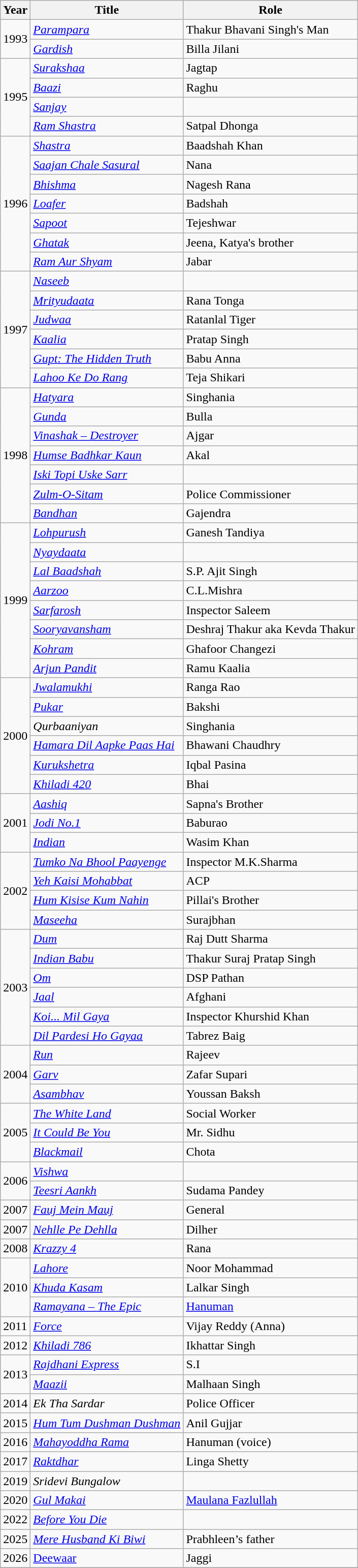<table class="wikitable sortable">
<tr>
<th scope="col">Year</th>
<th scope="col">Title</th>
<th scope="col">Role</th>
</tr>
<tr>
<td rowspan="2">1993</td>
<td><em><a href='#'>Parampara</a></em></td>
<td>Thakur Bhavani Singh's Man</td>
</tr>
<tr>
<td><em><a href='#'>Gardish</a></em></td>
<td>Billa Jilani</td>
</tr>
<tr>
<td rowspan="4">1995</td>
<td><em><a href='#'>Surakshaa</a></em></td>
<td>Jagtap</td>
</tr>
<tr>
<td><em><a href='#'>Baazi</a></em></td>
<td>Raghu</td>
</tr>
<tr>
<td><em><a href='#'>Sanjay</a></em></td>
<td></td>
</tr>
<tr>
<td><em><a href='#'>Ram Shastra</a></em></td>
<td>Satpal Dhonga</td>
</tr>
<tr>
<td rowspan="7">1996</td>
<td><em><a href='#'>Shastra</a></em></td>
<td>Baadshah Khan</td>
</tr>
<tr>
<td><em><a href='#'>Saajan Chale Sasural</a></em></td>
<td>Nana</td>
</tr>
<tr>
<td><em><a href='#'>Bhishma</a></em></td>
<td>Nagesh Rana</td>
</tr>
<tr>
<td><em><a href='#'>Loafer</a></em></td>
<td>Badshah</td>
</tr>
<tr>
<td><em><a href='#'>Sapoot</a></em></td>
<td>Tejeshwar</td>
</tr>
<tr>
<td><em><a href='#'>Ghatak</a></em></td>
<td>Jeena, Katya's brother</td>
</tr>
<tr>
<td><em><a href='#'>Ram Aur Shyam</a></em></td>
<td>Jabar</td>
</tr>
<tr>
<td rowspan="6">1997</td>
<td><em><a href='#'>Naseeb</a></em></td>
<td></td>
</tr>
<tr>
<td><em><a href='#'>Mrityudaata</a></em></td>
<td>Rana Tonga</td>
</tr>
<tr>
<td><em><a href='#'>Judwaa</a></em></td>
<td>Ratanlal Tiger</td>
</tr>
<tr>
<td><em><a href='#'>Kaalia</a></em></td>
<td>Pratap Singh</td>
</tr>
<tr>
<td><em><a href='#'>Gupt: The Hidden Truth</a></em></td>
<td>Babu Anna</td>
</tr>
<tr>
<td><em><a href='#'>Lahoo Ke Do Rang</a></em></td>
<td>Teja Shikari</td>
</tr>
<tr>
<td rowspan="7">1998</td>
<td><em><a href='#'>Hatyara</a></em></td>
<td>Singhania</td>
</tr>
<tr>
<td><em><a href='#'>Gunda</a></em></td>
<td>Bulla</td>
</tr>
<tr>
<td><em><a href='#'>Vinashak – Destroyer</a></em></td>
<td>Ajgar</td>
</tr>
<tr>
<td><em><a href='#'>Humse Badhkar Kaun</a></em></td>
<td>Akal</td>
</tr>
<tr>
<td><em><a href='#'>Iski Topi Uske Sarr</a></em></td>
<td></td>
</tr>
<tr>
<td><em><a href='#'>Zulm-O-Sitam</a></em></td>
<td>Police Commissioner</td>
</tr>
<tr>
<td><em><a href='#'>Bandhan</a></em></td>
<td>Gajendra</td>
</tr>
<tr>
<td rowspan="8">1999</td>
<td><em><a href='#'>Lohpurush</a></em></td>
<td>Ganesh Tandiya</td>
</tr>
<tr>
<td><em><a href='#'>Nyaydaata</a></em></td>
<td></td>
</tr>
<tr>
<td><em><a href='#'>Lal Baadshah</a></em></td>
<td>S.P. Ajit Singh</td>
</tr>
<tr>
<td><em><a href='#'>Aarzoo</a></em></td>
<td>C.L.Mishra</td>
</tr>
<tr>
<td><em><a href='#'>Sarfarosh</a></em></td>
<td>Inspector Saleem</td>
</tr>
<tr>
<td><em><a href='#'>Sooryavansham</a></em></td>
<td>Deshraj Thakur aka Kevda Thakur</td>
</tr>
<tr>
<td><em><a href='#'>Kohram</a></em></td>
<td>Ghafoor Changezi</td>
</tr>
<tr>
<td><em><a href='#'>Arjun Pandit</a></em></td>
<td>Ramu Kaalia</td>
</tr>
<tr>
<td rowspan="6">2000</td>
<td><em><a href='#'>Jwalamukhi</a></em></td>
<td>Ranga Rao</td>
</tr>
<tr>
<td><em><a href='#'>Pukar</a></em></td>
<td>Bakshi</td>
</tr>
<tr>
<td><em>Qurbaaniyan</em></td>
<td>Singhania</td>
</tr>
<tr>
<td><em><a href='#'>Hamara Dil Aapke Paas Hai</a></em></td>
<td>Bhawani Chaudhry</td>
</tr>
<tr>
<td><em><a href='#'>Kurukshetra</a></em></td>
<td>Iqbal Pasina</td>
</tr>
<tr>
<td><em><a href='#'>Khiladi 420</a></em></td>
<td>Bhai</td>
</tr>
<tr>
<td rowspan="3">2001</td>
<td><em><a href='#'>Aashiq</a></em></td>
<td>Sapna's Brother</td>
</tr>
<tr>
<td><em><a href='#'>Jodi No.1</a></em></td>
<td>Baburao</td>
</tr>
<tr>
<td><em><a href='#'>Indian</a></em></td>
<td>Wasim Khan</td>
</tr>
<tr>
<td rowspan="4">2002</td>
<td><em><a href='#'>Tumko Na Bhool Paayenge</a></em></td>
<td>Inspector M.K.Sharma</td>
</tr>
<tr>
<td><em><a href='#'>Yeh Kaisi Mohabbat</a></em></td>
<td>ACP</td>
</tr>
<tr>
<td><em><a href='#'>Hum Kisise Kum Nahin</a></em></td>
<td>Pillai's Brother</td>
</tr>
<tr>
<td><em><a href='#'>Maseeha</a></em></td>
<td>Surajbhan</td>
</tr>
<tr>
<td rowspan="6">2003</td>
<td><em><a href='#'>Dum</a></em></td>
<td>Raj Dutt Sharma</td>
</tr>
<tr>
<td><em><a href='#'>Indian Babu</a></em></td>
<td>Thakur Suraj Pratap Singh</td>
</tr>
<tr>
<td><em><a href='#'>Om</a></em></td>
<td>DSP Pathan</td>
</tr>
<tr>
<td><em><a href='#'>Jaal</a></em></td>
<td>Afghani</td>
</tr>
<tr>
<td><em><a href='#'>Koi... Mil Gaya</a></em></td>
<td>Inspector Khurshid Khan</td>
</tr>
<tr>
<td><em><a href='#'>Dil Pardesi Ho Gayaa</a></em></td>
<td>Tabrez Baig</td>
</tr>
<tr>
<td rowspan="3">2004</td>
<td><em><a href='#'>Run</a></em></td>
<td>Rajeev</td>
</tr>
<tr>
<td><em><a href='#'>Garv</a></em></td>
<td>Zafar Supari</td>
</tr>
<tr>
<td><em><a href='#'>Asambhav</a></em></td>
<td>Youssan Baksh</td>
</tr>
<tr>
<td rowspan="3">2005</td>
<td><em><a href='#'>The White Land</a></em></td>
<td>Social Worker</td>
</tr>
<tr>
<td><em><a href='#'>It Could Be You</a></em></td>
<td>Mr. Sidhu</td>
</tr>
<tr>
<td><em><a href='#'>Blackmail</a></em></td>
<td>Chota</td>
</tr>
<tr>
<td rowspan="2">2006</td>
<td><em><a href='#'>Vishwa</a></em></td>
<td></td>
</tr>
<tr>
<td><em><a href='#'>Teesri Aankh</a></em></td>
<td>Sudama Pandey</td>
</tr>
<tr>
<td>2007</td>
<td><em><a href='#'>Fauj Mein Mauj</a></em></td>
<td>General</td>
</tr>
<tr>
<td>2007</td>
<td><em><a href='#'>Nehlle Pe Dehlla</a></em></td>
<td>Dilher</td>
</tr>
<tr>
<td>2008</td>
<td><em><a href='#'>Krazzy 4</a></em></td>
<td>Rana</td>
</tr>
<tr>
<td rowspan="3">2010</td>
<td><em><a href='#'>Lahore</a></em></td>
<td>Noor Mohammad</td>
</tr>
<tr>
<td><em><a href='#'>Khuda Kasam</a></em></td>
<td>Lalkar Singh</td>
</tr>
<tr>
<td><em><a href='#'>Ramayana – The Epic</a></em></td>
<td><a href='#'>Hanuman</a></td>
</tr>
<tr>
<td>2011</td>
<td><em><a href='#'>Force</a></em></td>
<td>Vijay Reddy (Anna)</td>
</tr>
<tr>
<td>2012</td>
<td><em><a href='#'>Khiladi 786</a></em></td>
<td>Ikhattar Singh</td>
</tr>
<tr>
<td rowspan="2">2013</td>
<td><em><a href='#'>Rajdhani Express</a></em></td>
<td>S.I</td>
</tr>
<tr>
<td><em><a href='#'>Maazii</a></em></td>
<td>Malhaan Singh</td>
</tr>
<tr>
<td>2014</td>
<td><em>Ek Tha Sardar</em></td>
<td>Police Officer</td>
</tr>
<tr>
<td>2015</td>
<td><em><a href='#'>Hum Tum Dushman Dushman</a></em></td>
<td>Anil Gujjar</td>
</tr>
<tr>
<td>2016</td>
<td><em><a href='#'>Mahayoddha Rama</a></em></td>
<td>Hanuman (voice)</td>
</tr>
<tr>
<td>2017</td>
<td><em><a href='#'>Raktdhar</a></em></td>
<td>Linga Shetty</td>
</tr>
<tr>
<td>2019</td>
<td><em>Sridevi Bungalow</em></td>
<td></td>
</tr>
<tr>
<td>2020</td>
<td><em><a href='#'>Gul Makai</a></em></td>
<td><a href='#'>Maulana Fazlullah</a></td>
</tr>
<tr>
<td>2022</td>
<td><em><a href='#'>Before You Die</a></em></td>
<td></td>
</tr>
<tr>
<td>2025</td>
<td><a href='#'><em>Mere Husband Ki Biwi</em></a></td>
<td>Prabhleen’s father</td>
</tr>
<tr>
<td>2026</td>
<td><a href='#'>Deewaar</a></td>
<td>Jaggi</td>
</tr>
<tr>
</tr>
</table>
